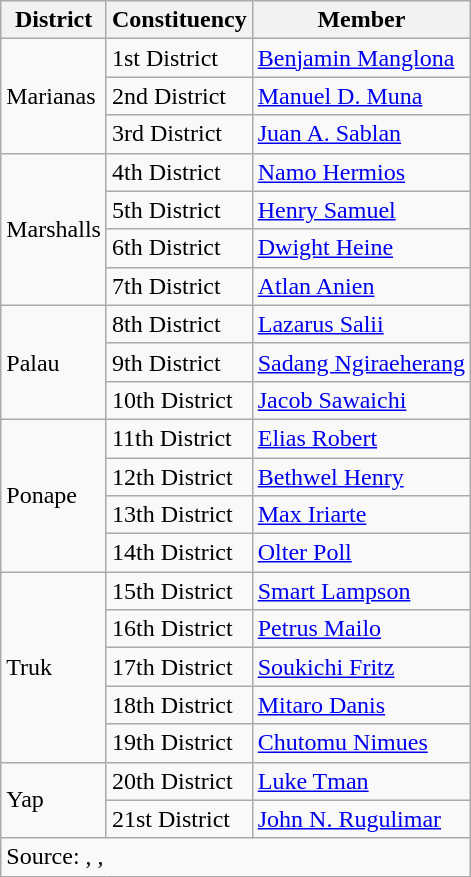<table class=wikitable>
<tr>
<th>District</th>
<th>Constituency</th>
<th>Member</th>
</tr>
<tr>
<td rowspan=3>Marianas</td>
<td>1st District</td>
<td colspan=2><a href='#'>Benjamin Manglona</a></td>
</tr>
<tr>
<td>2nd District</td>
<td colspan=2><a href='#'>Manuel D. Muna</a></td>
</tr>
<tr>
<td>3rd District</td>
<td colspan=2><a href='#'>Juan A. Sablan</a></td>
</tr>
<tr>
<td rowspan=4>Marshalls</td>
<td>4th District</td>
<td colspan=2><a href='#'>Namo Hermios</a></td>
</tr>
<tr>
<td>5th District</td>
<td colspan=2><a href='#'>Henry Samuel</a></td>
</tr>
<tr>
<td>6th District</td>
<td colspan=2><a href='#'>Dwight Heine</a></td>
</tr>
<tr>
<td>7th District</td>
<td colspan=2><a href='#'>Atlan Anien</a></td>
</tr>
<tr>
<td rowspan=3>Palau</td>
<td>8th District</td>
<td colspan=2><a href='#'>Lazarus Salii</a></td>
</tr>
<tr>
<td>9th District</td>
<td colspan=2><a href='#'>Sadang Ngiraeherang</a></td>
</tr>
<tr>
<td>10th District</td>
<td colspan=2><a href='#'>Jacob Sawaichi</a></td>
</tr>
<tr>
<td rowspan=4>Ponape</td>
<td>11th District</td>
<td colspan=2><a href='#'>Elias Robert</a></td>
</tr>
<tr>
<td>12th District</td>
<td colspan=2><a href='#'>Bethwel Henry</a></td>
</tr>
<tr>
<td>13th District</td>
<td colspan=2><a href='#'>Max Iriarte</a></td>
</tr>
<tr>
<td>14th District</td>
<td colspan=2><a href='#'>Olter Poll</a></td>
</tr>
<tr>
<td rowspan=5>Truk</td>
<td>15th District</td>
<td colspan=2><a href='#'>Smart Lampson</a></td>
</tr>
<tr>
<td>16th District</td>
<td colspan=2><a href='#'>Petrus Mailo</a></td>
</tr>
<tr>
<td>17th District</td>
<td colspan=2><a href='#'>Soukichi Fritz</a></td>
</tr>
<tr>
<td>18th District</td>
<td colspan=2><a href='#'>Mitaro Danis</a></td>
</tr>
<tr>
<td>19th District</td>
<td colspan=2><a href='#'>Chutomu Nimues</a></td>
</tr>
<tr>
<td rowspan=2>Yap</td>
<td>20th District</td>
<td colspan=2><a href='#'>Luke Tman</a></td>
</tr>
<tr>
<td>21st District</td>
<td colspan=2><a href='#'>John N. Rugulimar</a></td>
</tr>
<tr>
<td colspan=4>Source: , , </td>
</tr>
</table>
